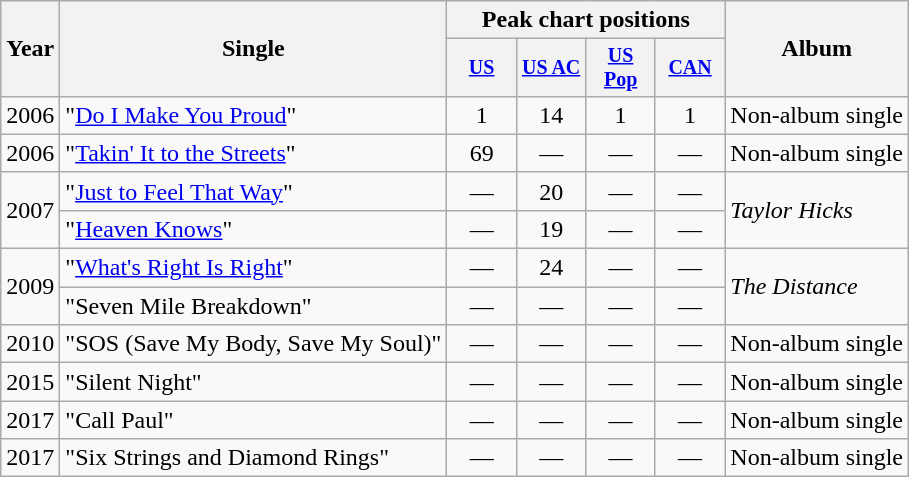<table class="wikitable" style="text-align:center;">
<tr>
<th rowspan="2">Year</th>
<th rowspan="2">Single</th>
<th colspan="4">Peak chart positions</th>
<th rowspan="2">Album</th>
</tr>
<tr style="font-size:smaller;">
<th width="40"><a href='#'>US</a><br></th>
<th width="40"><a href='#'>US AC</a><br></th>
<th width="40"><a href='#'>US<br>Pop</a></th>
<th width="40"><a href='#'>CAN</a></th>
</tr>
<tr>
<td>2006</td>
<td align="left">"<a href='#'>Do I Make You Proud</a>"</td>
<td>1</td>
<td>14</td>
<td>1</td>
<td>1</td>
<td align="left">Non-album single</td>
</tr>
<tr>
<td>2006</td>
<td align="left">"<a href='#'>Takin' It to the Streets</a>"</td>
<td>69</td>
<td>—</td>
<td>—</td>
<td>—</td>
<td align="left">Non-album single</td>
</tr>
<tr>
<td rowspan="2">2007</td>
<td align="left">"<a href='#'>Just to Feel That Way</a>"</td>
<td>—</td>
<td>20</td>
<td>—</td>
<td>—</td>
<td align="left" rowspan="2"><em>Taylor Hicks</em></td>
</tr>
<tr>
<td align="left">"<a href='#'>Heaven Knows</a>"</td>
<td>—</td>
<td>19</td>
<td>—</td>
<td>—</td>
</tr>
<tr>
<td rowspan="2">2009</td>
<td align="left">"<a href='#'>What's Right Is Right</a>"</td>
<td>—</td>
<td>24</td>
<td>—</td>
<td>—</td>
<td align="left" rowspan="2"><em>The Distance</em></td>
</tr>
<tr>
<td align="left">"Seven Mile Breakdown"</td>
<td>—</td>
<td>—</td>
<td>—</td>
<td>—</td>
</tr>
<tr>
<td>2010</td>
<td align="left">"SOS (Save My Body, Save My Soul)"</td>
<td>—</td>
<td>—</td>
<td>—</td>
<td>—</td>
<td align="left">Non-album single</td>
</tr>
<tr>
<td>2015</td>
<td align="left">"Silent Night"</td>
<td>—</td>
<td>—</td>
<td>—</td>
<td>—</td>
<td align="left">Non-album single</td>
</tr>
<tr>
<td>2017</td>
<td align="left">"Call Paul"</td>
<td>—</td>
<td>—</td>
<td>—</td>
<td>—</td>
<td align="left">Non-album single</td>
</tr>
<tr>
<td>2017</td>
<td align="left">"Six Strings and Diamond Rings"</td>
<td>—</td>
<td>—</td>
<td>—</td>
<td>—</td>
<td align="left">Non-album single</td>
</tr>
</table>
